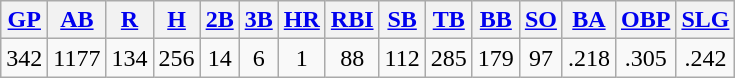<table class="wikitable">
<tr>
<th><a href='#'>GP</a></th>
<th><a href='#'>AB</a></th>
<th><a href='#'>R</a></th>
<th><a href='#'>H</a></th>
<th><a href='#'>2B</a></th>
<th><a href='#'>3B</a></th>
<th><a href='#'>HR</a></th>
<th><a href='#'>RBI</a></th>
<th><a href='#'>SB</a></th>
<th><a href='#'>TB</a></th>
<th><a href='#'>BB</a></th>
<th><a href='#'>SO</a></th>
<th><a href='#'>BA</a></th>
<th><a href='#'>OBP</a></th>
<th><a href='#'>SLG</a></th>
</tr>
<tr align=center>
<td>342</td>
<td>1177</td>
<td>134</td>
<td>256</td>
<td>14</td>
<td>6</td>
<td>1</td>
<td>88</td>
<td>112</td>
<td>285</td>
<td>179</td>
<td>97</td>
<td>.218</td>
<td>.305</td>
<td>.242</td>
</tr>
</table>
